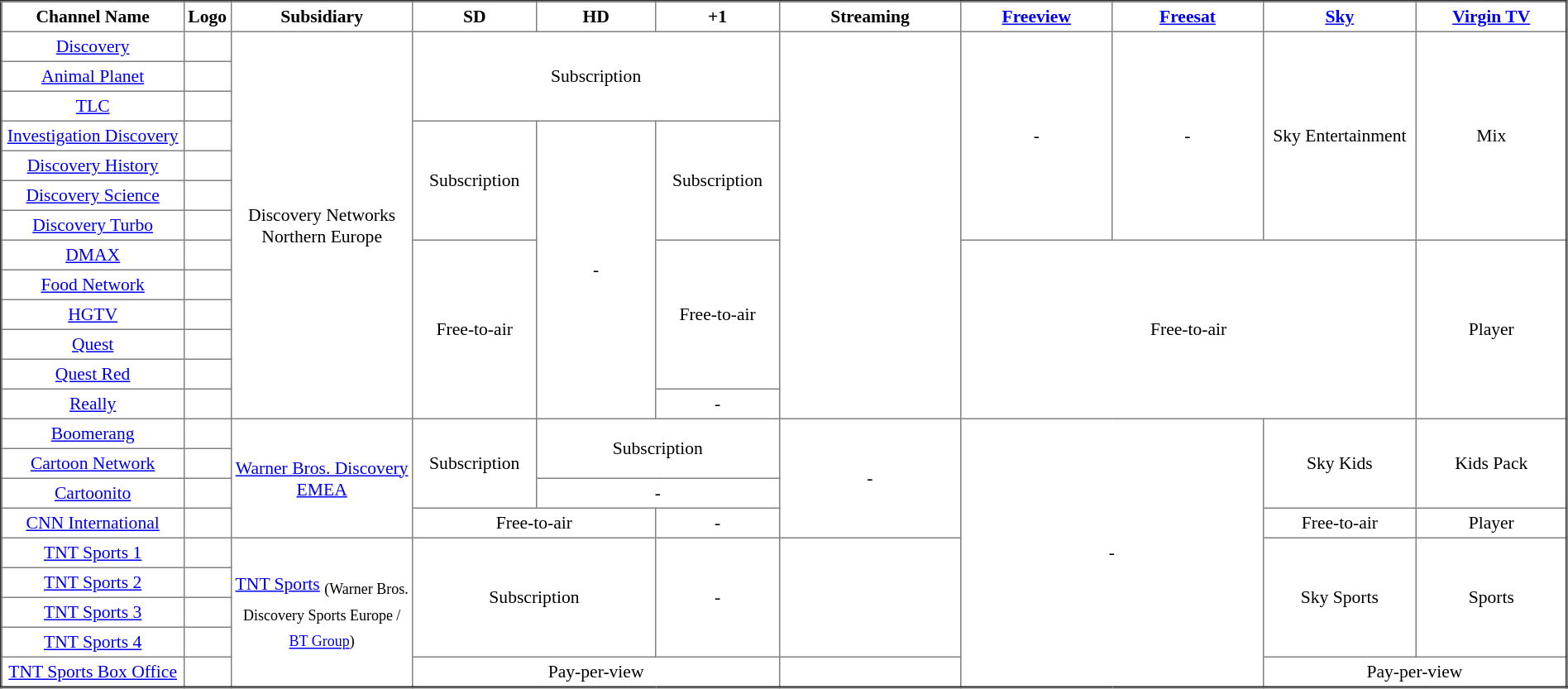<table class="toccolours " border="2" cellpadding="3" style="border-collapse:collapse; font-size:90%; text-align:center; width:100%;">
<tr>
<th style="width:12%;">Channel Name</th>
<th>Logo</th>
<th style="width:12%;">Subsidiary</th>
<th style="width:8%;">SD</th>
<th style="width:8%;">HD</th>
<th style="width:8%;">+1</th>
<th style="width:12%;">Streaming</th>
<th style="width:10%;"><a href='#'>Freeview</a></th>
<th style="width:10%;"><a href='#'>Freesat</a></th>
<th style="width:10%;"><a href='#'>Sky</a></th>
<th style="width:10%;"><a href='#'>Virgin TV</a></th>
</tr>
<tr>
<td><a href='#'>Discovery</a></td>
<td></td>
<td rowspan="13">Discovery Networks Northern Europe</td>
<td rowspan="3" colspan="3">Subscription</td>
<td rowspan="13"></td>
<td rowspan="7">-</td>
<td rowspan="7">-</td>
<td rowspan="7">Sky Entertainment</td>
<td rowspan="7">Mix</td>
</tr>
<tr>
<td><a href='#'>Animal Planet</a></td>
<td></td>
</tr>
<tr>
<td><a href='#'>TLC</a></td>
<td></td>
</tr>
<tr>
<td><a href='#'>Investigation Discovery</a></td>
<td></td>
<td rowspan="4">Subscription</td>
<td rowspan="10">-</td>
<td rowspan="4">Subscription</td>
</tr>
<tr>
<td><a href='#'>Discovery History</a></td>
<td></td>
</tr>
<tr>
<td><a href='#'>Discovery Science</a></td>
<td></td>
</tr>
<tr>
<td><a href='#'>Discovery Turbo</a></td>
<td></td>
</tr>
<tr>
<td><a href='#'>DMAX</a></td>
<td></td>
<td rowspan="6">Free-to-air</td>
<td rowspan="5">Free-to-air</td>
<td colspan="3" rowspan="6">Free-to-air</td>
<td rowspan="6">Player</td>
</tr>
<tr>
<td><a href='#'>Food Network</a></td>
<td></td>
</tr>
<tr>
<td><a href='#'>HGTV</a></td>
<td></td>
</tr>
<tr>
<td><a href='#'>Quest</a></td>
<td></td>
</tr>
<tr>
<td><a href='#'>Quest Red</a></td>
<td></td>
</tr>
<tr>
<td><a href='#'>Really</a></td>
<td></td>
<td>-</td>
</tr>
<tr>
<td><a href='#'>Boomerang</a></td>
<td></td>
<td rowspan="4"><a href='#'>Warner Bros. Discovery EMEA</a></td>
<td rowspan="3">Subscription</td>
<td colspan="2" rowspan="2">Subscription</td>
<td rowspan="4">-</td>
<td colspan="2" rowspan="9">-</td>
<td rowspan="3">Sky Kids</td>
<td rowspan="3">Kids Pack</td>
</tr>
<tr>
<td><a href='#'>Cartoon Network</a></td>
<td></td>
</tr>
<tr>
<td><a href='#'>Cartoonito</a></td>
<td></td>
<td colspan="2">-</td>
</tr>
<tr>
<td><a href='#'>CNN International</a></td>
<td></td>
<td colspan="2">Free-to-air</td>
<td>-</td>
<td>Free-to-air</td>
<td>Player</td>
</tr>
<tr>
<td><a href='#'>TNT Sports 1</a></td>
<td></td>
<td rowspan="5"><a href='#'>TNT Sports</a> <sub>(Warner Bros. Discovery Sports Europe / <a href='#'>BT Group</a>)</sub></td>
<td colspan="2" rowspan="4">Subscription</td>
<td rowspan="4">-</td>
<td rowspan="4"></td>
<td rowspan="4">Sky Sports</td>
<td rowspan="4">Sports</td>
</tr>
<tr>
<td><a href='#'>TNT Sports 2</a></td>
<td></td>
</tr>
<tr>
<td><a href='#'>TNT Sports 3</a></td>
<td></td>
</tr>
<tr>
<td><a href='#'>TNT Sports 4</a></td>
<td></td>
</tr>
<tr>
<td><a href='#'>TNT Sports Box Office</a></td>
<td></td>
<td colspan="3">Pay-per-view</td>
<td></td>
<td colspan="2">Pay-per-view</td>
</tr>
</table>
